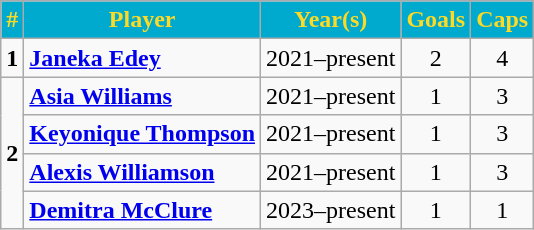<table class="wikitable sortable">
<tr>
<th style="background:#00A9CE;color:#FDDA24">#</th>
<th style="background:#00A9CE;color:#FDDA24">Player</th>
<th style="background:#00A9CE;color:#FDDA24">Year(s)</th>
<th style="background:#00A9CE;color:#FDDA24">Goals</th>
<th style="background:#00A9CE;color:#FDDA24">Caps</th>
</tr>
<tr>
<td align=center><strong>1</strong></td>
<td><strong><a href='#'>Janeka Edey</a></strong></td>
<td>2021–present</td>
<td align=center>2</td>
<td align=center>4</td>
</tr>
<tr>
<td align=center rowspan=5><strong>2</strong></td>
<td><strong><a href='#'>Asia Williams</a></strong></td>
<td>2021–present</td>
<td align=center>1</td>
<td align=center>3</td>
</tr>
<tr>
<td><strong><a href='#'>Keyonique Thompson</a></strong></td>
<td>2021–present</td>
<td align=center>1</td>
<td align=center>3</td>
</tr>
<tr>
<td><strong><a href='#'>Alexis Williamson</a></strong></td>
<td>2021–present</td>
<td align=center>1</td>
<td align=center>3</td>
</tr>
<tr>
<td><strong><a href='#'>Demitra McClure</a></strong></td>
<td>2023–present</td>
<td align=center>1</td>
<td align=center>1</td>
</tr>
</table>
